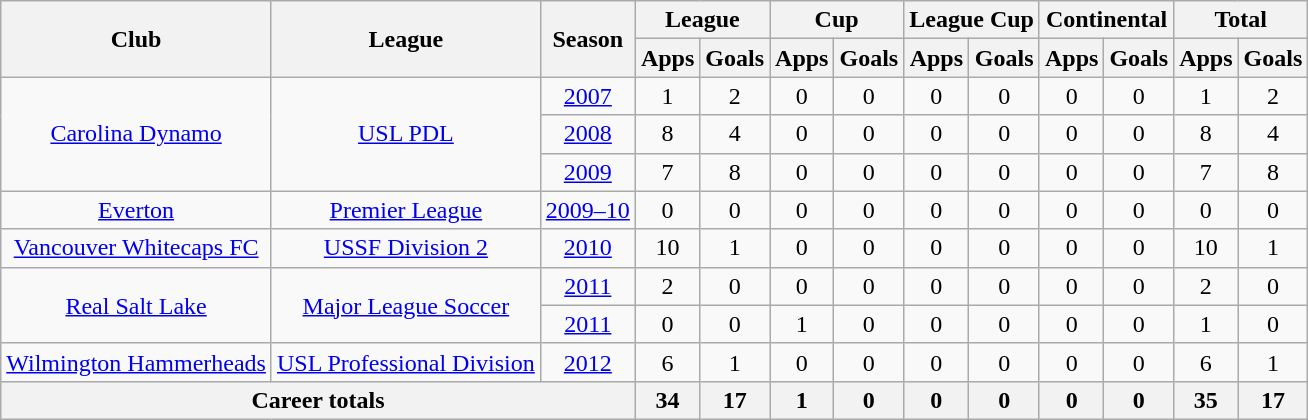<table class="wikitable" style="text-align: center;">
<tr>
<th rowspan="2">Club</th>
<th rowspan="2">League</th>
<th rowspan="2">Season</th>
<th colspan="2">League</th>
<th colspan="2">Cup</th>
<th colspan="2">League Cup</th>
<th colspan="2">Continental</th>
<th colspan="2">Total</th>
</tr>
<tr>
<th>Apps</th>
<th>Goals</th>
<th>Apps</th>
<th>Goals</th>
<th>Apps</th>
<th>Goals</th>
<th>Apps</th>
<th>Goals</th>
<th>Apps</th>
<th>Goals</th>
</tr>
<tr>
<td rowspan=3><a href='#'>Carolina Dynamo</a></td>
<td rowspan=3><a href='#'>USL PDL</a></td>
<td><a href='#'>2007</a></td>
<td>1</td>
<td>2</td>
<td>0</td>
<td>0</td>
<td>0</td>
<td>0</td>
<td>0</td>
<td>0</td>
<td>1</td>
<td>2</td>
</tr>
<tr>
<td><a href='#'>2008</a></td>
<td>8</td>
<td>4</td>
<td>0</td>
<td>0</td>
<td>0</td>
<td>0</td>
<td>0</td>
<td 0>0</td>
<td>8</td>
<td>4</td>
</tr>
<tr>
<td><a href='#'>2009</a></td>
<td>7</td>
<td>8</td>
<td>0</td>
<td>0</td>
<td>0</td>
<td>0</td>
<td>0</td>
<td>0</td>
<td>7</td>
<td>8</td>
</tr>
<tr>
<td valign="left"><a href='#'>Everton</a></td>
<td><a href='#'>Premier League</a></td>
<td><a href='#'>2009–10</a></td>
<td 0>0</td>
<td>0</td>
<td>0</td>
<td>0</td>
<td>0</td>
<td>0</td>
<td>0</td>
<td>0</td>
<td>0</td>
<td>0</td>
</tr>
<tr>
<td><a href='#'>Vancouver Whitecaps FC</a></td>
<td><a href='#'>USSF Division 2</a></td>
<td><a href='#'>2010</a></td>
<td>10</td>
<td>1</td>
<td>0</td>
<td>0</td>
<td>0</td>
<td>0</td>
<td>0</td>
<td>0</td>
<td>10</td>
<td>1</td>
</tr>
<tr>
<td rowspan=2><a href='#'>Real Salt Lake</a></td>
<td rowspan=2><a href='#'>Major League Soccer</a></td>
<td><a href='#'>2011</a></td>
<td>2</td>
<td>0</td>
<td>0</td>
<td>0</td>
<td>0</td>
<td>0</td>
<td>0</td>
<td>0</td>
<td>2</td>
<td>0</td>
</tr>
<tr>
<td><a href='#'>2011</a></td>
<td>0</td>
<td>0</td>
<td>1</td>
<td>0</td>
<td>0</td>
<td>0</td>
<td>0</td>
<td>0</td>
<td>1</td>
<td>0</td>
</tr>
<tr>
<td><a href='#'>Wilmington Hammerheads</a></td>
<td><a href='#'>USL Professional Division</a></td>
<td><a href='#'>2012</a></td>
<td>6</td>
<td>1</td>
<td>0</td>
<td>0</td>
<td>0</td>
<td>0</td>
<td>0</td>
<td>0</td>
<td>6</td>
<td>1</td>
</tr>
<tr>
<th colspan="3">Career totals</th>
<th>34</th>
<th>17</th>
<th>1</th>
<th>0</th>
<th>0</th>
<th>0</th>
<th>0</th>
<th>0</th>
<th>35</th>
<th>17</th>
</tr>
</table>
